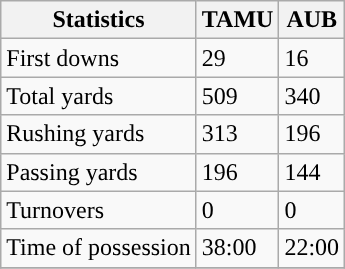<table class="wikitable" style="float: left;">
<tr>
<th>Statistics</th>
<th>TAMU</th>
<th>AUB</th>
</tr>
<tr>
<td>First downs</td>
<td>29</td>
<td>16</td>
</tr>
<tr>
<td>Total yards</td>
<td>509</td>
<td>340</td>
</tr>
<tr>
<td>Rushing yards</td>
<td>313</td>
<td>196</td>
</tr>
<tr>
<td>Passing yards</td>
<td>196</td>
<td>144</td>
</tr>
<tr>
<td>Turnovers</td>
<td>0</td>
<td>0</td>
</tr>
<tr>
<td>Time of possession</td>
<td>38:00</td>
<td>22:00</td>
</tr>
<tr>
</tr>
</table>
